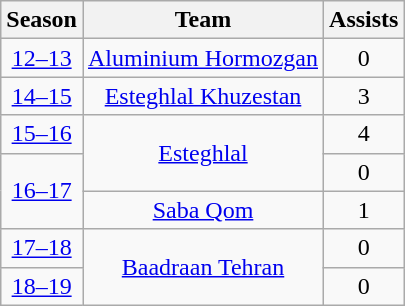<table class="wikitable" style="text-align: center;">
<tr>
<th>Season</th>
<th>Team</th>
<th>Assists</th>
</tr>
<tr>
<td><a href='#'>12–13</a></td>
<td><a href='#'>Aluminium Hormozgan</a></td>
<td>0</td>
</tr>
<tr>
<td><a href='#'>14–15</a></td>
<td><a href='#'>Esteghlal Khuzestan</a></td>
<td>3</td>
</tr>
<tr>
<td><a href='#'>15–16</a></td>
<td rowspan="2"><a href='#'>Esteghlal</a></td>
<td>4</td>
</tr>
<tr>
<td rowspan="2"><a href='#'>16–17</a></td>
<td>0</td>
</tr>
<tr>
<td><a href='#'>Saba Qom</a></td>
<td>1</td>
</tr>
<tr>
<td><a href='#'>17–18</a></td>
<td rowspan="2"><a href='#'>Baadraan Tehran</a></td>
<td>0</td>
</tr>
<tr>
<td><a href='#'>18–19</a></td>
<td>0</td>
</tr>
</table>
